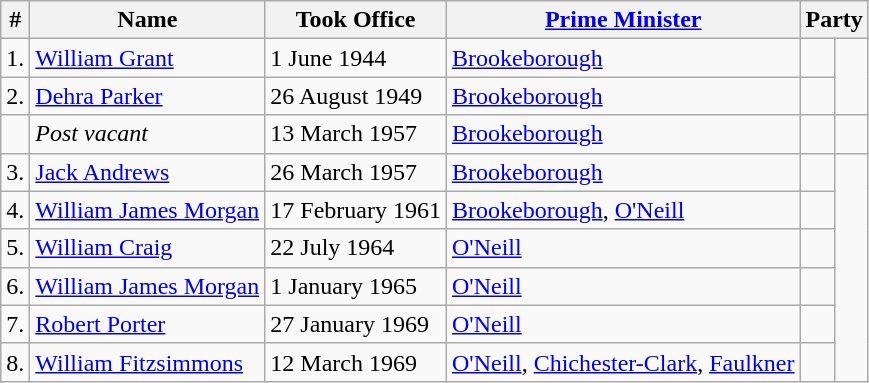<table class="wikitable">
<tr>
<th>#</th>
<th>Name</th>
<th>Took Office</th>
<th><a href='#'>Prime Minister</a></th>
<th colspan=2>Party</th>
</tr>
<tr>
<td>1.</td>
<td><a href='#'>William Grant</a></td>
<td>1 June 1944</td>
<td><a href='#'>Brookeborough</a></td>
<td></td>
</tr>
<tr>
<td>2.</td>
<td><a href='#'>Dehra Parker</a></td>
<td>26 August 1949</td>
<td><a href='#'>Brookeborough</a></td>
<td></td>
</tr>
<tr>
<td></td>
<td><em>Post vacant</em></td>
<td>13 March 1957</td>
<td><a href='#'>Brookeborough</a></td>
<td></td>
<td></td>
</tr>
<tr>
<td>3.</td>
<td><a href='#'>Jack Andrews</a></td>
<td>26 March 1957</td>
<td><a href='#'>Brookeborough</a></td>
<td></td>
</tr>
<tr>
<td>4.</td>
<td><a href='#'>William James Morgan</a></td>
<td>17 February 1961</td>
<td><a href='#'>Brookeborough</a>, <a href='#'>O'Neill</a></td>
<td></td>
</tr>
<tr>
<td>5.</td>
<td><a href='#'>William Craig</a></td>
<td>22 July 1964</td>
<td><a href='#'>O'Neill</a></td>
<td></td>
</tr>
<tr>
<td>6.</td>
<td><a href='#'>William James Morgan</a></td>
<td>1 January 1965</td>
<td><a href='#'>O'Neill</a></td>
<td></td>
</tr>
<tr>
<td>7.</td>
<td><a href='#'>Robert Porter</a></td>
<td>27 January 1969</td>
<td><a href='#'>O'Neill</a></td>
<td></td>
</tr>
<tr>
<td>8.</td>
<td><a href='#'>William Fitzsimmons</a></td>
<td>12 March 1969</td>
<td><a href='#'>O'Neill</a>, <a href='#'>Chichester-Clark</a>, <a href='#'>Faulkner</a></td>
<td></td>
</tr>
</table>
